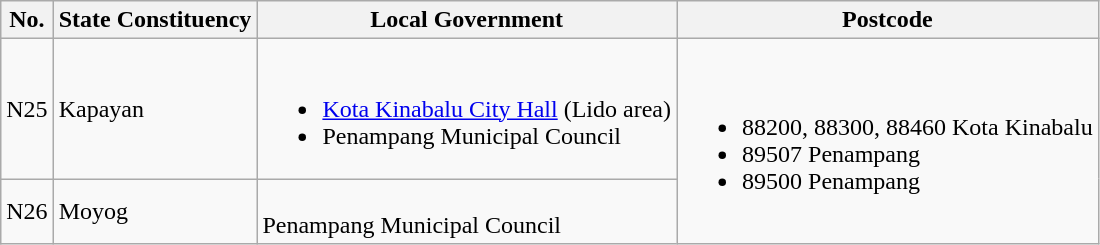<table class="wikitable">
<tr>
<th>No.</th>
<th>State Constituency</th>
<th>Local Government</th>
<th>Postcode</th>
</tr>
<tr>
<td>N25</td>
<td>Kapayan</td>
<td><br><ul><li><a href='#'>Kota Kinabalu City Hall</a> (Lido area)</li><li>Penampang Municipal Council</li></ul></td>
<td rowspan="2"><br><ul><li>88200, 88300, 88460 Kota Kinabalu</li><li>89507 Penampang</li><li>89500 Penampang</li></ul></td>
</tr>
<tr>
<td>N26</td>
<td>Moyog</td>
<td><br>Penampang Municipal Council</td>
</tr>
</table>
